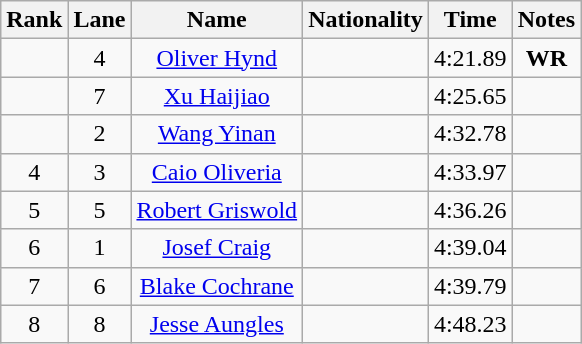<table class="wikitable sortable" style="text-align:center">
<tr>
<th>Rank</th>
<th>Lane</th>
<th>Name</th>
<th>Nationality</th>
<th>Time</th>
<th>Notes</th>
</tr>
<tr>
<td></td>
<td>4</td>
<td><a href='#'>Oliver Hynd</a></td>
<td align=left></td>
<td>4:21.89</td>
<td><strong>WR</strong></td>
</tr>
<tr>
<td></td>
<td>7</td>
<td><a href='#'>Xu Haijiao</a></td>
<td align=left></td>
<td>4:25.65</td>
<td></td>
</tr>
<tr>
<td></td>
<td>2</td>
<td><a href='#'>Wang Yinan</a></td>
<td align=left></td>
<td>4:32.78</td>
<td></td>
</tr>
<tr>
<td>4</td>
<td>3</td>
<td><a href='#'>Caio Oliveria</a></td>
<td align=left></td>
<td>4:33.97</td>
<td></td>
</tr>
<tr>
<td>5</td>
<td>5</td>
<td><a href='#'>Robert Griswold</a></td>
<td align=left></td>
<td>4:36.26</td>
<td></td>
</tr>
<tr>
<td>6</td>
<td>1</td>
<td><a href='#'>Josef Craig</a></td>
<td align=left></td>
<td>4:39.04</td>
<td></td>
</tr>
<tr>
<td>7</td>
<td>6</td>
<td><a href='#'>Blake Cochrane</a></td>
<td align=left></td>
<td>4:39.79</td>
<td></td>
</tr>
<tr>
<td>8</td>
<td>8</td>
<td><a href='#'>Jesse Aungles</a></td>
<td align=left></td>
<td>4:48.23</td>
<td></td>
</tr>
</table>
